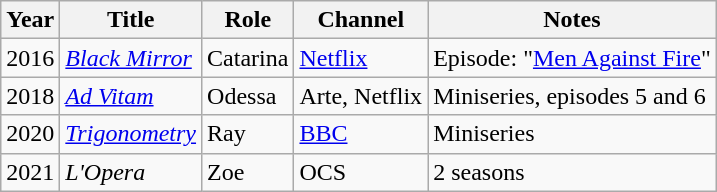<table class="wikitable plainrowheaders sortable">
<tr>
<th>Year</th>
<th>Title</th>
<th>Role</th>
<th>Channel</th>
<th class="unsortable">Notes</th>
</tr>
<tr>
<td>2016</td>
<td><em><a href='#'>Black Mirror</a></em></td>
<td>Catarina</td>
<td><a href='#'>Netflix</a></td>
<td>Episode: "<a href='#'>Men Against Fire</a>"</td>
</tr>
<tr>
<td>2018</td>
<td><em><a href='#'>Ad Vitam</a></em></td>
<td>Odessa</td>
<td>Arte, Netflix</td>
<td>Miniseries, episodes 5 and 6</td>
</tr>
<tr>
<td>2020</td>
<td><em><a href='#'>Trigonometry</a></em></td>
<td>Ray</td>
<td><a href='#'>BBC</a></td>
<td>Miniseries</td>
</tr>
<tr>
<td>2021</td>
<td><em>L'Opera</em></td>
<td>Zoe</td>
<td>OCS</td>
<td>2 seasons</td>
</tr>
</table>
